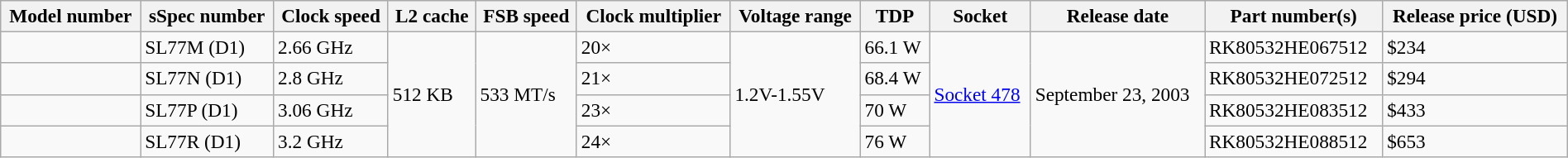<table class="wikitable" style="font-size:97%;" width=100%>
<tr>
<th>Model number</th>
<th>sSpec number</th>
<th>Clock speed</th>
<th>L2 cache</th>
<th>FSB speed</th>
<th>Clock multiplier</th>
<th>Voltage range</th>
<th>TDP</th>
<th>Socket</th>
<th>Release date</th>
<th>Part number(s)</th>
<th>Release price (USD)</th>
</tr>
<tr>
<td></td>
<td>SL77M (D1)</td>
<td>2.66 GHz</td>
<td rowspan="4">512 KB</td>
<td rowspan="4">533 MT/s</td>
<td>20×</td>
<td rowspan="4">1.2V-1.55V</td>
<td>66.1 W</td>
<td rowspan="4"><a href='#'>Socket 478</a></td>
<td rowspan="4">September 23, 2003</td>
<td>RK80532HE067512</td>
<td>$234</td>
</tr>
<tr>
<td></td>
<td>SL77N (D1)</td>
<td>2.8 GHz</td>
<td>21×</td>
<td>68.4 W</td>
<td>RK80532HE072512</td>
<td>$294</td>
</tr>
<tr>
<td></td>
<td>SL77P (D1)</td>
<td>3.06 GHz</td>
<td>23×</td>
<td>70 W</td>
<td>RK80532HE083512</td>
<td>$433</td>
</tr>
<tr>
<td></td>
<td>SL77R (D1)</td>
<td>3.2 GHz</td>
<td>24×</td>
<td>76 W</td>
<td>RK80532HE088512</td>
<td>$653</td>
</tr>
</table>
